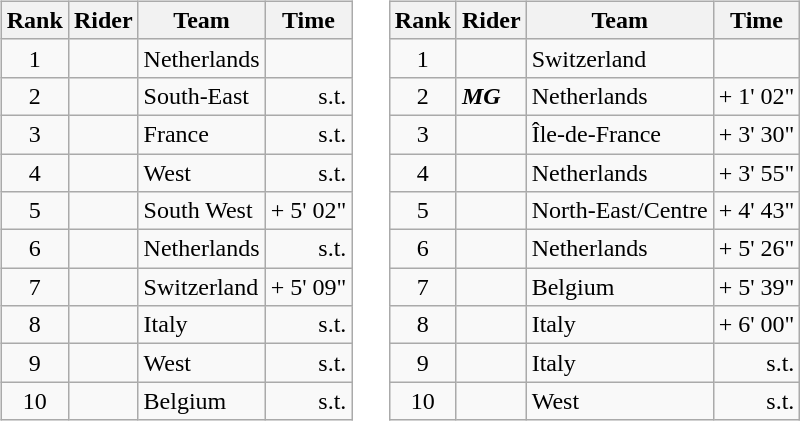<table>
<tr>
<td><br><table class="wikitable">
<tr>
<th scope="col">Rank</th>
<th scope="col">Rider</th>
<th scope="col">Team</th>
<th scope="col">Time</th>
</tr>
<tr>
<td style="text-align:center;">1</td>
<td></td>
<td>Netherlands</td>
<td style="text-align:right;"></td>
</tr>
<tr>
<td style="text-align:center;">2</td>
<td></td>
<td>South-East</td>
<td style="text-align:right;">s.t.</td>
</tr>
<tr>
<td style="text-align:center;">3</td>
<td></td>
<td>France</td>
<td style="text-align:right;">s.t.</td>
</tr>
<tr>
<td style="text-align:center;">4</td>
<td></td>
<td>West</td>
<td style="text-align:right;">s.t.</td>
</tr>
<tr>
<td style="text-align:center;">5</td>
<td></td>
<td>South West</td>
<td style="text-align:right;">+ 5' 02"</td>
</tr>
<tr>
<td style="text-align:center;">6</td>
<td></td>
<td>Netherlands</td>
<td style="text-align:right;">s.t.</td>
</tr>
<tr>
<td style="text-align:center;">7</td>
<td></td>
<td>Switzerland</td>
<td style="text-align:right;">+ 5' 09"</td>
</tr>
<tr>
<td style="text-align:center;">8</td>
<td></td>
<td>Italy</td>
<td style="text-align:right;">s.t.</td>
</tr>
<tr>
<td style="text-align:center;">9</td>
<td></td>
<td>West</td>
<td style="text-align:right;">s.t.</td>
</tr>
<tr>
<td style="text-align:center;">10</td>
<td></td>
<td>Belgium</td>
<td style="text-align:right;">s.t.</td>
</tr>
</table>
</td>
<td></td>
<td><br><table class="wikitable">
<tr>
<th scope="col">Rank</th>
<th scope="col">Rider</th>
<th scope="col">Team</th>
<th scope="col">Time</th>
</tr>
<tr>
<td style="text-align:center;">1</td>
<td>  </td>
<td>Switzerland</td>
<td style="text-align:right;"></td>
</tr>
<tr>
<td style="text-align:center;">2</td>
<td> <strong><em>MG</em></strong></td>
<td>Netherlands</td>
<td style="text-align:right;">+ 1' 02"</td>
</tr>
<tr>
<td style="text-align:center;">3</td>
<td></td>
<td>Île-de-France</td>
<td style="text-align:right;">+ 3' 30"</td>
</tr>
<tr>
<td style="text-align:center;">4</td>
<td></td>
<td>Netherlands</td>
<td style="text-align:right;">+ 3' 55"</td>
</tr>
<tr>
<td style="text-align:center;">5</td>
<td></td>
<td>North-East/Centre</td>
<td style="text-align:right;">+ 4' 43"</td>
</tr>
<tr>
<td style="text-align:center;">6</td>
<td></td>
<td>Netherlands</td>
<td style="text-align:right;">+ 5' 26"</td>
</tr>
<tr>
<td style="text-align:center;">7</td>
<td></td>
<td>Belgium</td>
<td style="text-align:right;">+ 5' 39"</td>
</tr>
<tr>
<td style="text-align:center;">8</td>
<td></td>
<td>Italy</td>
<td style="text-align:right;">+ 6' 00"</td>
</tr>
<tr>
<td style="text-align:center;">9</td>
<td></td>
<td>Italy</td>
<td style="text-align:right;">s.t.</td>
</tr>
<tr>
<td style="text-align:center;">10</td>
<td></td>
<td>West</td>
<td style="text-align:right;">s.t.</td>
</tr>
</table>
</td>
</tr>
</table>
